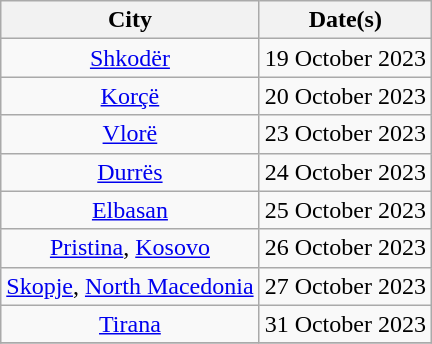<table class="wikitable sortable plainrowheaders" style="text-align:center">
<tr>
<th>City</th>
<th scope="col">Date(s)</th>
</tr>
<tr>
<td><a href='#'>Shkodër</a></td>
<td>19 October 2023</td>
</tr>
<tr>
<td><a href='#'>Korçë</a></td>
<td>20 October 2023</td>
</tr>
<tr>
<td><a href='#'>Vlorë</a></td>
<td>23 October 2023</td>
</tr>
<tr>
<td><a href='#'>Durrës</a></td>
<td>24 October 2023</td>
</tr>
<tr>
<td><a href='#'>Elbasan</a></td>
<td>25 October 2023</td>
</tr>
<tr>
<td><a href='#'>Pristina</a>, <a href='#'>Kosovo</a></td>
<td>26 October 2023</td>
</tr>
<tr>
<td><a href='#'>Skopje</a>, <a href='#'>North Macedonia</a></td>
<td>27 October 2023</td>
</tr>
<tr>
<td><a href='#'>Tirana</a></td>
<td>31 October 2023</td>
</tr>
<tr>
</tr>
</table>
